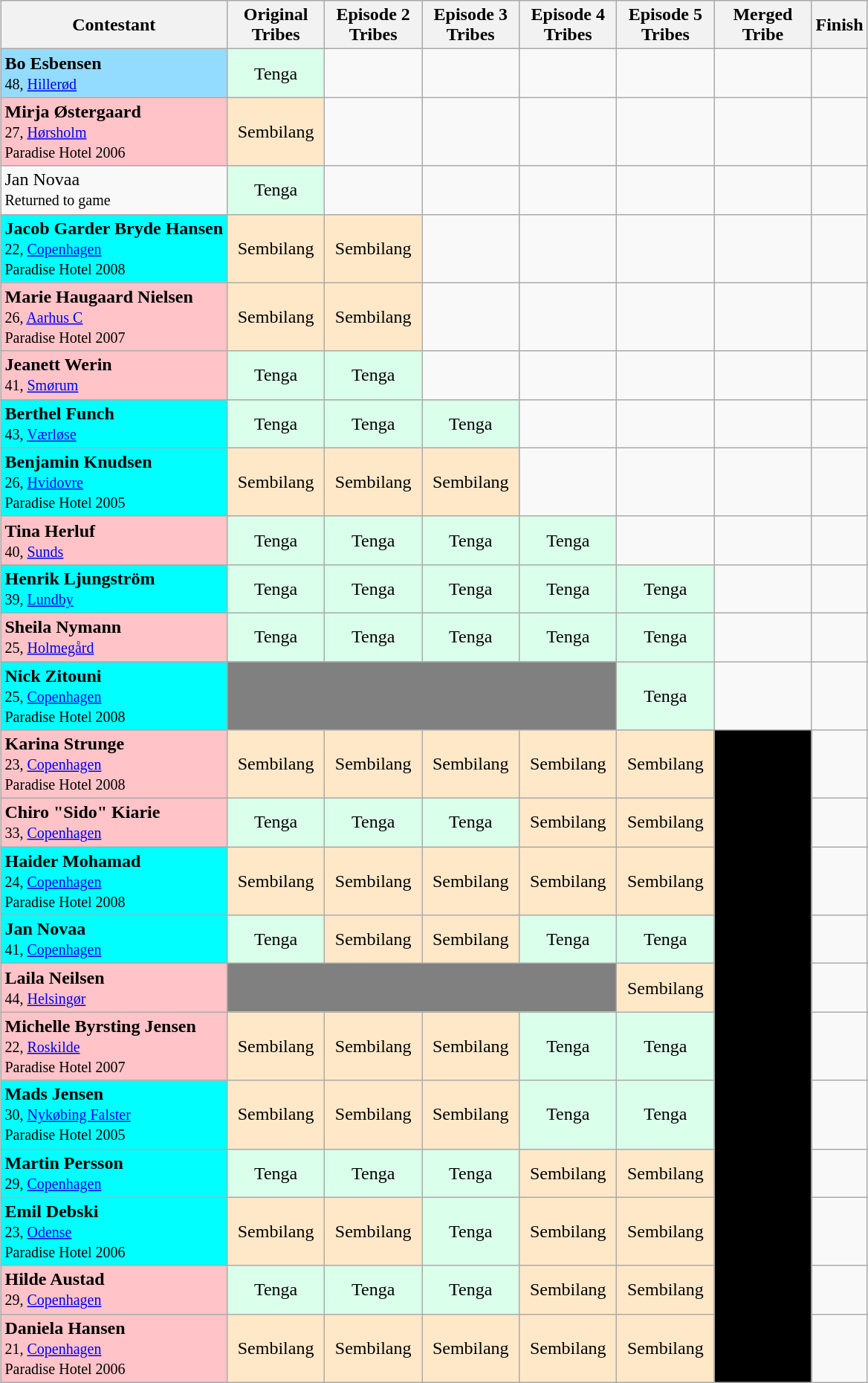<table class="wikitable" style="margin:auto; text-align:center">
<tr>
<th>Contestant</th>
<th width=80>Original<br>Tribes</th>
<th width=80>Episode 2<br>Tribes</th>
<th width=80>Episode 3<br>Tribes</th>
<th width=80>Episode 4<br>Tribes</th>
<th width=80>Episode 5<br>Tribes</th>
<th width=80>Merged<br>Tribe</th>
<th>Finish</th>
</tr>
<tr>
<td style="text-align:left; background:#94DCFF;"><strong>Bo Esbensen</strong><br><small>48, <a href='#'>Hillerød</a></small></td>
<td style="background:#DAFFEB; text-align:center;">Tenga</td>
<td></td>
<td></td>
<td></td>
<td></td>
<td></td>
<td></td>
</tr>
<tr>
<td style="text-align:left; background:#FFC3C8;"><strong>Mirja Østergaard</strong><br><small>27, <a href='#'>Hørsholm</a><br>Paradise Hotel 2006</small></td>
<td style="background:#FFE8C8; text-align:center;">Sembilang</td>
<td></td>
<td></td>
<td></td>
<td></td>
<td></td>
<td></td>
</tr>
<tr>
<td align="left">Jan Novaa<br><small>Returned to game</small></td>
<td style="background:#DAFFEB; text-align:center;">Tenga</td>
<td></td>
<td></td>
<td></td>
<td></td>
<td></td>
<td></td>
</tr>
<tr>
<td style="text-align:left; background:cyan;"><strong>Jacob Garder Bryde Hansen</strong><br><small>22, <a href='#'>Copenhagen</a><br>Paradise Hotel 2008</small></td>
<td style="background:#FFE8C8; text-align:center;">Sembilang</td>
<td style="background:#FFE8C8; text-align:center;">Sembilang</td>
<td></td>
<td></td>
<td></td>
<td></td>
<td></td>
</tr>
<tr>
<td style="text-align:left; background:#FFC3C8;"><strong>Marie Haugaard Nielsen</strong><br><small>26, <a href='#'>Aarhus C</a><br>Paradise Hotel 2007</small></td>
<td style="background:#FFE8C8; text-align:center;">Sembilang</td>
<td style="background:#FFE8C8; text-align:center;">Sembilang</td>
<td></td>
<td></td>
<td></td>
<td></td>
<td></td>
</tr>
<tr>
<td style="text-align:left; background:#FFC3C8;"><strong>Jeanett Werin</strong><br><small>41, <a href='#'>Smørum</a></small></td>
<td style="background:#DAFFEB; text-align:center;">Tenga</td>
<td style="background:#DAFFEB; text-align:center;">Tenga</td>
<td></td>
<td></td>
<td></td>
<td></td>
<td></td>
</tr>
<tr>
<td style="text-align:left; background:cyan;"><strong>Berthel Funch</strong><br><small>43, <a href='#'>Værløse</a></small></td>
<td style="background:#DAFFEB; text-align:center;">Tenga</td>
<td style="background:#DAFFEB; text-align:center;">Tenga</td>
<td style="background:#DAFFEB; text-align:center;">Tenga</td>
<td></td>
<td></td>
<td></td>
<td></td>
</tr>
<tr>
<td style="text-align:left; background:cyan;"><strong>Benjamin Knudsen</strong><br><small>26, <a href='#'>Hvidovre</a><br>Paradise Hotel 2005</small></td>
<td style="background:#FFE8C8; text-align:center;">Sembilang</td>
<td style="background:#FFE8C8; text-align:center;">Sembilang</td>
<td style="background:#FFE8C8; text-align:center;">Sembilang</td>
<td></td>
<td></td>
<td></td>
<td></td>
</tr>
<tr>
<td style="text-align:left; background:#FFC3C8;"><strong>Tina Herluf</strong><br><small>40, <a href='#'>Sunds</a></small></td>
<td style="background:#DAFFEB; text-align:center;">Tenga</td>
<td style="background:#DAFFEB; text-align:center;">Tenga</td>
<td style="background:#DAFFEB; text-align:center;">Tenga</td>
<td style="background:#DAFFEB; text-align:center;">Tenga</td>
<td></td>
<td></td>
<td></td>
</tr>
<tr>
<td style="text-align:left; background:cyan;"><strong>Henrik Ljungström</strong><br><small>39, <a href='#'>Lundby</a></small></td>
<td style="background:#DAFFEB; text-align:center;">Tenga</td>
<td style="background:#DAFFEB; text-align:center;">Tenga</td>
<td style="background:#DAFFEB; text-align:center;">Tenga</td>
<td style="background:#DAFFEB; text-align:center;">Tenga</td>
<td style="background:#DAFFEB; text-align:center;">Tenga</td>
<td></td>
<td></td>
</tr>
<tr>
<td style="text-align:left; background:#FFC3C8;"><strong>Sheila Nymann</strong><br><small>25, <a href='#'>Holmegård</a></small></td>
<td style="background:#DAFFEB; text-align:center;">Tenga</td>
<td style="background:#DAFFEB; text-align:center;">Tenga</td>
<td style="background:#DAFFEB; text-align:center;">Tenga</td>
<td style="background:#DAFFEB; text-align:center;">Tenga</td>
<td style="background:#DAFFEB; text-align:center;">Tenga</td>
<td></td>
<td></td>
</tr>
<tr>
<td style="text-align:left; background:cyan;"><strong>Nick Zitouni</strong><br><small>25, <a href='#'>Copenhagen</a><br>Paradise Hotel 2008</small></td>
<td style="text-align:center; background:gray;" colspan="4"></td>
<td style="background:#DAFFEB; text-align:center;">Tenga</td>
<td></td>
<td></td>
</tr>
<tr>
<td style="text-align:left; background:#FFC3C8;"><strong>Karina Strunge</strong><br><small>23, <a href='#'>Copenhagen</a><br>Paradise Hotel 2008</small></td>
<td style="background:#FFE8C8; text-align:center;">Sembilang</td>
<td style="background:#FFE8C8; text-align:center;">Sembilang</td>
<td style="background:#FFE8C8; text-align:center;">Sembilang</td>
<td style="background:#FFE8C8; text-align:center;">Sembilang</td>
<td style="background:#FFE8C8; text-align:center;">Sembilang</td>
<td style="background:#000; text-align:center;" rowspan="11"><span> Rapang</span></td>
<td></td>
</tr>
<tr>
<td style="text-align:left; background:#FFC3C8;"><strong>Chiro "Sido" Kiarie</strong><br><small>33, <a href='#'>Copenhagen</a></small></td>
<td style="background:#DAFFEB; text-align:center;">Tenga</td>
<td style="background:#DAFFEB; text-align:center;">Tenga</td>
<td style="background:#DAFFEB; text-align:center;">Tenga</td>
<td style="background:#FFE8C8; text-align:center;">Sembilang</td>
<td style="background:#FFE8C8; text-align:center;">Sembilang</td>
<td></td>
</tr>
<tr>
<td style="text-align:left; background:cyan;"><strong>Haider Mohamad</strong><br><small>24, <a href='#'>Copenhagen</a><br>Paradise Hotel 2008</small></td>
<td style="background:#FFE8C8; text-align:center;">Sembilang</td>
<td style="background:#FFE8C8; text-align:center;">Sembilang</td>
<td style="background:#FFE8C8; text-align:center;">Sembilang</td>
<td style="background:#FFE8C8; text-align:center;">Sembilang</td>
<td style="background:#FFE8C8; text-align:center;">Sembilang</td>
<td></td>
</tr>
<tr>
<td style="text-align:left; background:cyan;"><strong>Jan Novaa</strong><br><small>41, <a href='#'>Copenhagen</a></small></td>
<td style="background:#DAFFEB; text-align:center;">Tenga</td>
<td style="background:#FFE8C8; text-align:center;">Sembilang</td>
<td style="background:#FFE8C8; text-align:center;">Sembilang</td>
<td style="background:#DAFFEB; text-align:center;">Tenga</td>
<td style="background:#DAFFEB; text-align:center;">Tenga</td>
<td></td>
</tr>
<tr>
<td style="text-align:left; background:#FFC3C8;"><strong>Laila Neilsen</strong><br><small>44, <a href='#'>Helsingør</a></small></td>
<td style="text-align:center; background:gray;" colspan="4"></td>
<td style="background:#FFE8C8; text-align:center;">Sembilang</td>
<td></td>
</tr>
<tr>
<td style="text-align:left; background:#FFC3C8;"><strong>Michelle Byrsting Jensen</strong><br><small>22, <a href='#'>Roskilde</a><br>Paradise Hotel 2007</small></td>
<td style="background:#FFE8C8; text-align:center;">Sembilang</td>
<td style="background:#FFE8C8; text-align:center;">Sembilang</td>
<td style="background:#FFE8C8; text-align:center;">Sembilang</td>
<td style="background:#DAFFEB; text-align:center;">Tenga</td>
<td style="background:#DAFFEB; text-align:center;">Tenga</td>
<td></td>
</tr>
<tr>
<td style="text-align:left; background:cyan;"><strong>Mads Jensen</strong><br><small>30, <a href='#'>Nykøbing Falster</a><br>Paradise Hotel 2005</small></td>
<td style="background:#FFE8C8; text-align:center;">Sembilang</td>
<td style="background:#FFE8C8; text-align:center;">Sembilang</td>
<td style="background:#FFE8C8; text-align:center;">Sembilang</td>
<td style="background:#DAFFEB; text-align:center;">Tenga</td>
<td style="background:#DAFFEB; text-align:center;">Tenga</td>
<td></td>
</tr>
<tr>
<td style="text-align:left; background:cyan;"><strong>Martin Persson</strong><br><small>29, <a href='#'>Copenhagen</a></small></td>
<td style="background:#DAFFEB; text-align:center;">Tenga</td>
<td style="background:#DAFFEB; text-align:center;">Tenga</td>
<td style="background:#DAFFEB; text-align:center;">Tenga</td>
<td style="background:#FFE8C8; text-align:center;">Sembilang</td>
<td style="background:#FFE8C8; text-align:center;">Sembilang</td>
<td></td>
</tr>
<tr>
<td style="text-align:left; background:cyan;"><strong>Emil Debski</strong><br><small>23, <a href='#'>Odense</a><br>Paradise Hotel 2006</small></td>
<td style="background:#FFE8C8; text-align:center;">Sembilang</td>
<td style="background:#FFE8C8; text-align:center;">Sembilang</td>
<td style="background:#DAFFEB; text-align:center;">Tenga</td>
<td style="background:#FFE8C8; text-align:center;">Sembilang</td>
<td style="background:#FFE8C8; text-align:center;">Sembilang</td>
<td></td>
</tr>
<tr>
<td style="text-align:left; background:#FFC3C8;"><strong>Hilde Austad</strong><br><small>29, <a href='#'>Copenhagen</a></small></td>
<td style="background:#DAFFEB; text-align:center;">Tenga</td>
<td style="background:#DAFFEB; text-align:center;">Tenga</td>
<td style="background:#DAFFEB; text-align:center;">Tenga</td>
<td style="background:#FFE8C8; text-align:center;">Sembilang</td>
<td style="background:#FFE8C8; text-align:center;">Sembilang</td>
<td></td>
</tr>
<tr>
<td style="text-align:left; background:#FFC3C8;"><strong>Daniela Hansen</strong><br><small>21, <a href='#'>Copenhagen</a><br>Paradise Hotel 2006</small></td>
<td style="background:#FFE8C8; text-align:center;">Sembilang</td>
<td style="background:#FFE8C8; text-align:center;">Sembilang</td>
<td style="background:#FFE8C8; text-align:center;">Sembilang</td>
<td style="background:#FFE8C8; text-align:center;">Sembilang</td>
<td style="background:#FFE8C8; text-align:center;">Sembilang</td>
<td></td>
</tr>
</table>
